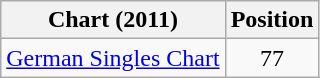<table class="wikitable sortable plainrowheaders" style="text-align:center">
<tr>
<th scope="col">Chart (2011)</th>
<th scope="col">Position</th>
</tr>
<tr>
<td><a href='#'>German Singles Chart</a></td>
<td style="text-align:center;">77</td>
</tr>
</table>
